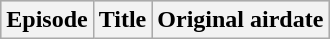<table class="wikitable plainrowheaders">
<tr bgcolor="#CCCCCC">
<th>Episode</th>
<th>Title</th>
<th>Original airdate<br>




























</th>
</tr>
</table>
